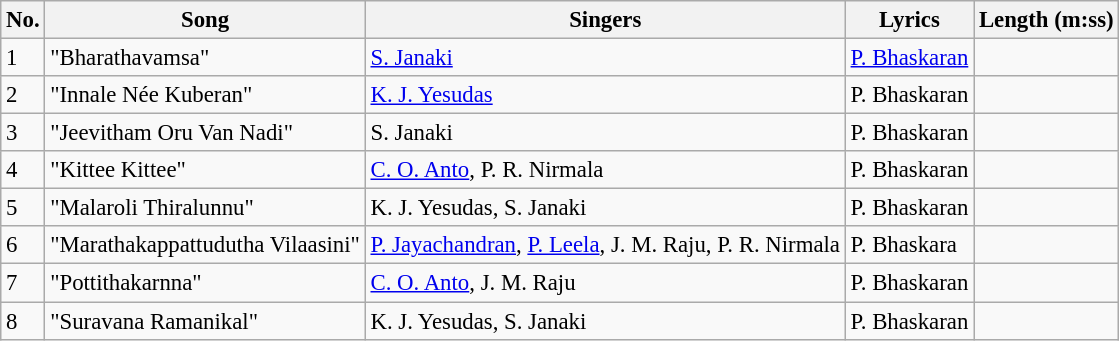<table class="wikitable" style="font-size:95%;">
<tr>
<th>No.</th>
<th>Song</th>
<th>Singers</th>
<th>Lyrics</th>
<th>Length (m:ss)</th>
</tr>
<tr>
<td>1</td>
<td>"Bharathavamsa"</td>
<td><a href='#'>S. Janaki</a></td>
<td><a href='#'>P. Bhaskaran</a></td>
<td></td>
</tr>
<tr>
<td>2</td>
<td>"Innale Née Kuberan"</td>
<td><a href='#'>K. J. Yesudas</a></td>
<td>P. Bhaskaran</td>
<td></td>
</tr>
<tr>
<td>3</td>
<td>"Jeevitham Oru Van Nadi"</td>
<td>S. Janaki</td>
<td>P. Bhaskaran</td>
<td></td>
</tr>
<tr>
<td>4</td>
<td>"Kittee Kittee"</td>
<td><a href='#'>C. O. Anto</a>, P. R. Nirmala</td>
<td>P. Bhaskaran</td>
<td></td>
</tr>
<tr>
<td>5</td>
<td>"Malaroli Thiralunnu"</td>
<td>K. J. Yesudas, S. Janaki</td>
<td>P. Bhaskaran</td>
<td></td>
</tr>
<tr>
<td>6</td>
<td>"Marathakappattudutha Vilaasini"</td>
<td><a href='#'>P. Jayachandran</a>, <a href='#'>P. Leela</a>, J. M. Raju, P. R. Nirmala</td>
<td>P. Bhaskara</td>
<td></td>
</tr>
<tr>
<td>7</td>
<td>"Pottithakarnna"</td>
<td><a href='#'>C. O. Anto</a>, J. M. Raju</td>
<td>P. Bhaskaran</td>
<td></td>
</tr>
<tr>
<td>8</td>
<td>"Suravana Ramanikal"</td>
<td>K. J. Yesudas, S. Janaki</td>
<td>P. Bhaskaran</td>
<td></td>
</tr>
</table>
